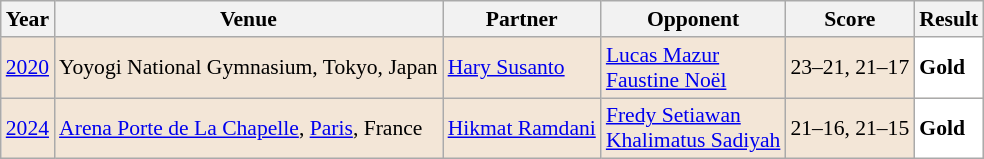<table class="sortable wikitable" style="font-size: 90%;">
<tr>
<th>Year</th>
<th>Venue</th>
<th>Partner</th>
<th>Opponent</th>
<th>Score</th>
<th>Result</th>
</tr>
<tr style="background:#F3E6D7">
<td align="center"><a href='#'>2020</a></td>
<td align="left">Yoyogi National Gymnasium, Tokyo, Japan</td>
<td align="left"> <a href='#'>Hary Susanto</a></td>
<td align="left"> <a href='#'>Lucas Mazur</a><br> <a href='#'>Faustine Noël</a></td>
<td align="left">23–21, 21–17</td>
<td style="text-align:left; background:white"> <strong>Gold</strong></td>
</tr>
<tr style="background:#F3E6D7">
<td align="center"><a href='#'>2024</a></td>
<td align="left"><a href='#'>Arena Porte de La Chapelle</a>, <a href='#'>Paris</a>, France</td>
<td align="left"> <a href='#'>Hikmat Ramdani</a></td>
<td align="left"> <a href='#'>Fredy Setiawan</a><br> <a href='#'>Khalimatus Sadiyah</a></td>
<td align="left">21–16, 21–15</td>
<td style="text-align:left; background:white"> <strong>Gold</strong></td>
</tr>
</table>
